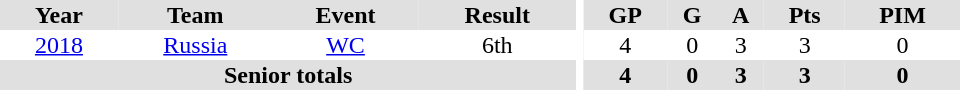<table border="0" cellpadding="1" cellspacing="0" ID="Table3" style="text-align:center; width:40em;">
<tr bgcolor="#e0e0e0">
<th>Year</th>
<th>Team</th>
<th>Event</th>
<th>Result</th>
<th rowspan="99" bgcolor="#ffffff"></th>
<th>GP</th>
<th>G</th>
<th>A</th>
<th>Pts</th>
<th>PIM</th>
</tr>
<tr>
<td><a href='#'>2018</a></td>
<td><a href='#'>Russia</a></td>
<td><a href='#'>WC</a></td>
<td>6th</td>
<td>4</td>
<td>0</td>
<td>3</td>
<td>3</td>
<td>0</td>
</tr>
<tr bgcolor="#e0e0e0">
<th colspan="4">Senior totals</th>
<th>4</th>
<th>0</th>
<th>3</th>
<th>3</th>
<th>0</th>
</tr>
</table>
